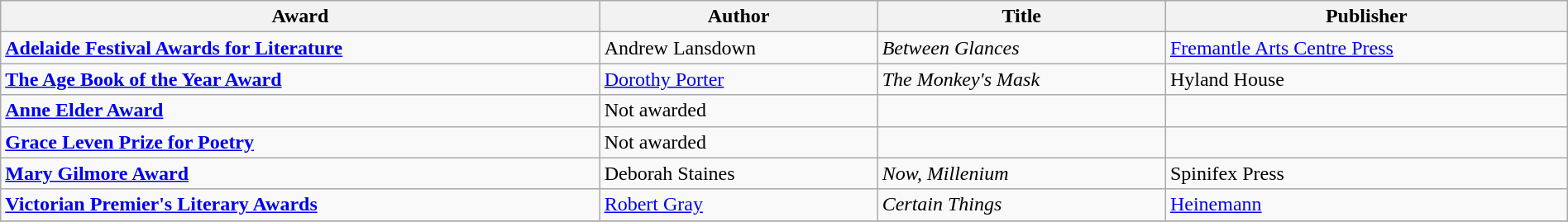<table class="wikitable" width=100%>
<tr>
<th>Award</th>
<th>Author</th>
<th>Title</th>
<th>Publisher</th>
</tr>
<tr>
<td><strong><a href='#'>Adelaide Festival Awards for Literature</a></strong></td>
<td>Andrew Lansdown</td>
<td><em>Between Glances</em></td>
<td><a href='#'>Fremantle Arts Centre Press</a></td>
</tr>
<tr>
<td><strong><a href='#'>The Age Book of the Year Award</a></strong></td>
<td><a href='#'>Dorothy Porter</a></td>
<td><em>The Monkey's Mask</em></td>
<td>Hyland House</td>
</tr>
<tr>
<td><strong><a href='#'>Anne Elder Award</a></strong></td>
<td>Not awarded</td>
<td></td>
<td></td>
</tr>
<tr>
<td><strong><a href='#'>Grace Leven Prize for Poetry</a></strong></td>
<td>Not awarded</td>
<td></td>
<td></td>
</tr>
<tr>
<td><strong><a href='#'>Mary Gilmore Award</a></strong></td>
<td>Deborah Staines</td>
<td><em>Now, Millenium</em></td>
<td>Spinifex Press</td>
</tr>
<tr>
<td><strong><a href='#'>Victorian Premier's Literary Awards</a></strong></td>
<td><a href='#'>Robert Gray</a></td>
<td><em>Certain Things</em></td>
<td><a href='#'>Heinemann</a></td>
</tr>
<tr>
</tr>
</table>
